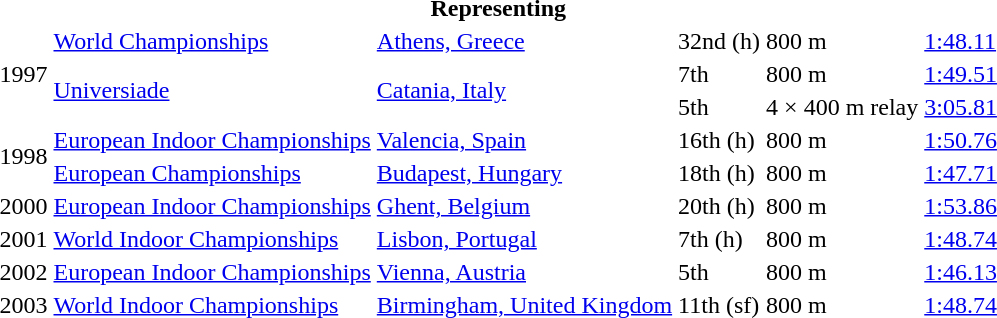<table>
<tr>
<th colspan="6">Representing </th>
</tr>
<tr>
<td rowspan=3>1997</td>
<td><a href='#'>World Championships</a></td>
<td><a href='#'>Athens, Greece</a></td>
<td>32nd (h)</td>
<td>800 m</td>
<td><a href='#'>1:48.11</a></td>
</tr>
<tr>
<td rowspan=2><a href='#'>Universiade</a></td>
<td rowspan=2><a href='#'>Catania, Italy</a></td>
<td>7th</td>
<td>800 m</td>
<td><a href='#'>1:49.51</a></td>
</tr>
<tr>
<td>5th</td>
<td>4 × 400 m relay</td>
<td><a href='#'>3:05.81</a></td>
</tr>
<tr>
<td rowspan=2>1998</td>
<td><a href='#'>European Indoor Championships</a></td>
<td><a href='#'>Valencia, Spain</a></td>
<td>16th (h)</td>
<td>800 m</td>
<td><a href='#'>1:50.76</a></td>
</tr>
<tr>
<td><a href='#'>European Championships</a></td>
<td><a href='#'>Budapest, Hungary</a></td>
<td>18th (h)</td>
<td>800 m</td>
<td><a href='#'>1:47.71</a></td>
</tr>
<tr>
<td>2000</td>
<td><a href='#'>European Indoor Championships</a></td>
<td><a href='#'>Ghent, Belgium</a></td>
<td>20th (h)</td>
<td>800 m</td>
<td><a href='#'>1:53.86</a></td>
</tr>
<tr>
<td>2001</td>
<td><a href='#'>World Indoor Championships</a></td>
<td><a href='#'>Lisbon, Portugal</a></td>
<td>7th (h)</td>
<td>800 m</td>
<td><a href='#'>1:48.74</a></td>
</tr>
<tr>
<td>2002</td>
<td><a href='#'>European Indoor Championships</a></td>
<td><a href='#'>Vienna, Austria</a></td>
<td>5th</td>
<td>800 m</td>
<td><a href='#'>1:46.13</a></td>
</tr>
<tr>
<td>2003</td>
<td><a href='#'>World Indoor Championships</a></td>
<td><a href='#'>Birmingham, United Kingdom</a></td>
<td>11th (sf)</td>
<td>800 m</td>
<td><a href='#'>1:48.74</a></td>
</tr>
</table>
